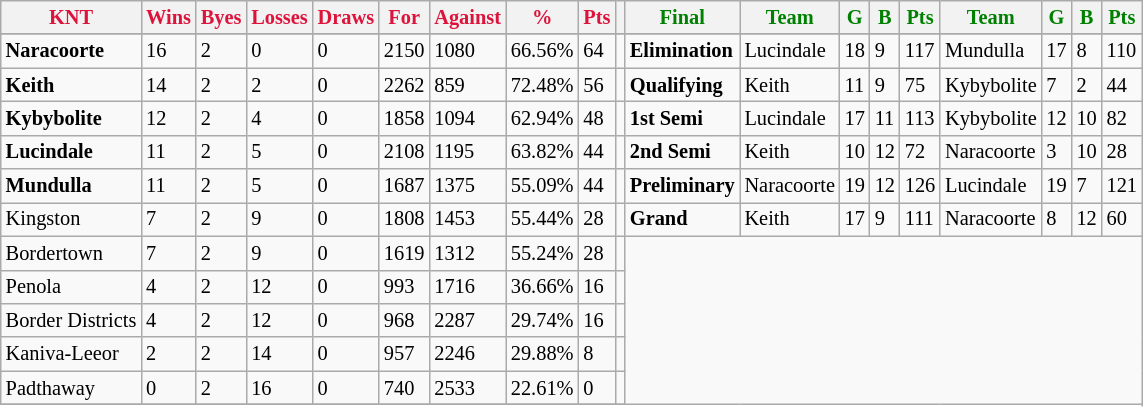<table style="font-size: 85%; text-align: left;" class="wikitable">
<tr>
<th style="color:crimson">KNT</th>
<th style="color:crimson">Wins</th>
<th style="color:crimson">Byes</th>
<th style="color:crimson">Losses</th>
<th style="color:crimson">Draws</th>
<th style="color:crimson">For</th>
<th style="color:crimson">Against</th>
<th style="color:crimson">%</th>
<th style="color:crimson">Pts</th>
<th></th>
<th style="color:green">Final</th>
<th style="color:green">Team</th>
<th style="color:green">G</th>
<th style="color:green">B</th>
<th style="color:green">Pts</th>
<th style="color:green">Team</th>
<th style="color:green">G</th>
<th style="color:green">B</th>
<th style="color:green">Pts</th>
</tr>
<tr>
</tr>
<tr>
</tr>
<tr>
<td><strong>	Naracoorte	</strong></td>
<td>16</td>
<td>2</td>
<td>0</td>
<td>0</td>
<td>2150</td>
<td>1080</td>
<td>66.56%</td>
<td>64</td>
<td></td>
<td><strong>Elimination</strong></td>
<td>Lucindale</td>
<td>18</td>
<td>9</td>
<td>117</td>
<td>Mundulla</td>
<td>17</td>
<td>8</td>
<td>110</td>
</tr>
<tr>
<td><strong>	Keith	</strong></td>
<td>14</td>
<td>2</td>
<td>2</td>
<td>0</td>
<td>2262</td>
<td>859</td>
<td>72.48%</td>
<td>56</td>
<td></td>
<td><strong>Qualifying</strong></td>
<td>Keith</td>
<td>11</td>
<td>9</td>
<td>75</td>
<td>Kybybolite</td>
<td>7</td>
<td>2</td>
<td>44</td>
</tr>
<tr>
<td><strong>	Kybybolite	</strong></td>
<td>12</td>
<td>2</td>
<td>4</td>
<td>0</td>
<td>1858</td>
<td>1094</td>
<td>62.94%</td>
<td>48</td>
<td></td>
<td><strong>1st Semi</strong></td>
<td>Lucindale</td>
<td>17</td>
<td>11</td>
<td>113</td>
<td>Kybybolite</td>
<td>12</td>
<td>10</td>
<td>82</td>
</tr>
<tr>
<td><strong>	Lucindale	</strong></td>
<td>11</td>
<td>2</td>
<td>5</td>
<td>0</td>
<td>2108</td>
<td>1195</td>
<td>63.82%</td>
<td>44</td>
<td></td>
<td><strong>2nd Semi</strong></td>
<td>Keith</td>
<td>10</td>
<td>12</td>
<td>72</td>
<td>Naracoorte</td>
<td>3</td>
<td>10</td>
<td>28</td>
</tr>
<tr>
<td><strong>	Mundulla	</strong></td>
<td>11</td>
<td>2</td>
<td>5</td>
<td>0</td>
<td>1687</td>
<td>1375</td>
<td>55.09%</td>
<td>44</td>
<td></td>
<td><strong>Preliminary</strong></td>
<td>Naracoorte</td>
<td>19</td>
<td>12</td>
<td>126</td>
<td>Lucindale</td>
<td>19</td>
<td>7</td>
<td>121</td>
</tr>
<tr>
<td>Kingston</td>
<td>7</td>
<td>2</td>
<td>9</td>
<td>0</td>
<td>1808</td>
<td>1453</td>
<td>55.44%</td>
<td>28</td>
<td></td>
<td><strong>Grand</strong></td>
<td>Keith</td>
<td>17</td>
<td>9</td>
<td>111</td>
<td>Naracoorte</td>
<td>8</td>
<td>12</td>
<td>60</td>
</tr>
<tr>
<td>Bordertown</td>
<td>7</td>
<td>2</td>
<td>9</td>
<td>0</td>
<td>1619</td>
<td>1312</td>
<td>55.24%</td>
<td>28</td>
<td></td>
</tr>
<tr>
<td>Penola</td>
<td>4</td>
<td>2</td>
<td>12</td>
<td>0</td>
<td>993</td>
<td>1716</td>
<td>36.66%</td>
<td>16</td>
<td></td>
</tr>
<tr>
<td>Border Districts</td>
<td>4</td>
<td>2</td>
<td>12</td>
<td>0</td>
<td>968</td>
<td>2287</td>
<td>29.74%</td>
<td>16</td>
<td></td>
</tr>
<tr>
<td>Kaniva-Leeor</td>
<td>2</td>
<td>2</td>
<td>14</td>
<td>0</td>
<td>957</td>
<td>2246</td>
<td>29.88%</td>
<td>8</td>
<td></td>
</tr>
<tr>
<td>Padthaway</td>
<td>0</td>
<td>2</td>
<td>16</td>
<td>0</td>
<td>740</td>
<td>2533</td>
<td>22.61%</td>
<td>0</td>
<td></td>
</tr>
<tr>
</tr>
</table>
